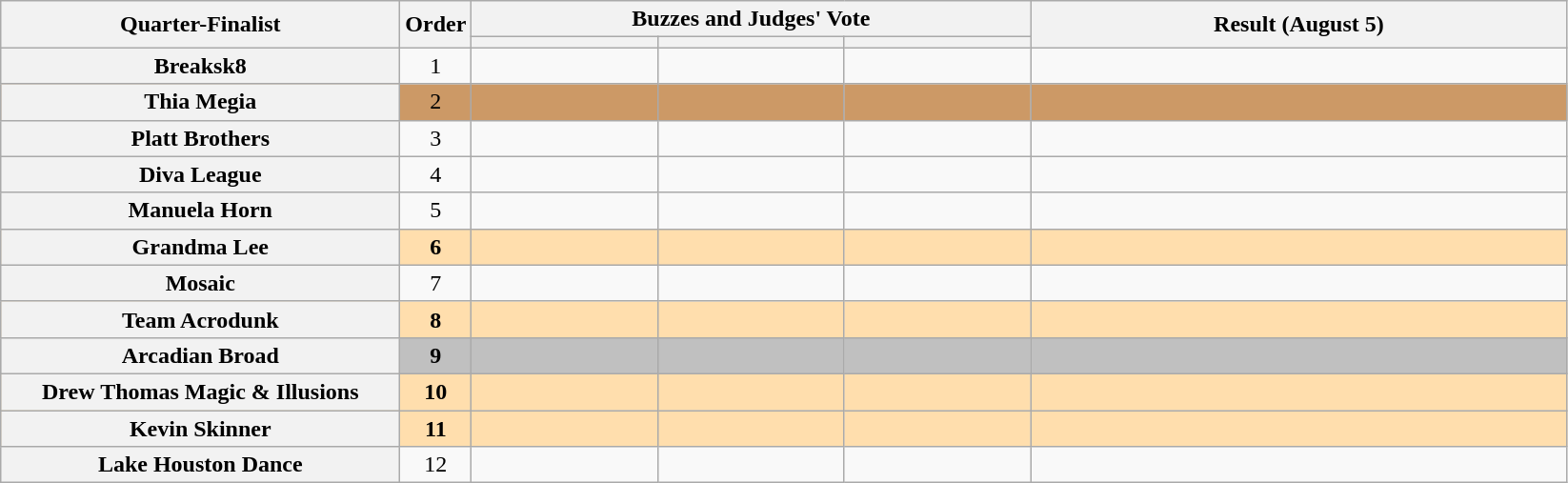<table class="wikitable plainrowheaders sortable" style="text-align:center">
<tr>
<th scope="col" rowspan="2" class="unsortable" style="width:17em;">Quarter-Finalist</th>
<th scope="col" rowspan="2" style="width:1em;">Order</th>
<th scope="col" colspan="3" class="unsortable" style="width:24em;">Buzzes and Judges' Vote</th>
<th scope="col" rowspan="2" style="width:23em;">Result (August 5)</th>
</tr>
<tr>
<th scope="col" class="unsortable" style="width:6em;"></th>
<th scope="col" class="unsortable" style="width:6em;"></th>
<th scope="col" class="unsortable" style="width:6em;"></th>
</tr>
<tr>
<th scope="row">Breaksk8</th>
<td>1</td>
<td style="text-align:center;"></td>
<td style="text-align:center;"></td>
<td style="text-align:center;"></td>
<td></td>
</tr>
<tr style="background:#c96;">
<th scope="row">Thia Megia</th>
<td>2</td>
<td style="text-align:center;"></td>
<td style="text-align:center;"></td>
<td style="text-align:center;"></td>
<td></td>
</tr>
<tr>
<th scope="row">Platt Brothers</th>
<td>3</td>
<td style="text-align:center;"></td>
<td style="text-align:center;"></td>
<td style="text-align:center;"></td>
<td></td>
</tr>
<tr>
<th scope="row">Diva League</th>
<td>4</td>
<td style="text-align:center;"></td>
<td style="text-align:center;"></td>
<td style="text-align:center;"></td>
<td></td>
</tr>
<tr>
<th scope="row">Manuela Horn</th>
<td>5</td>
<td style="text-align:center;"></td>
<td style="text-align:center;"></td>
<td style="text-align:center;"></td>
<td></td>
</tr>
<tr style="background:NavajoWhite;">
<th scope="row"><strong>Grandma Lee</strong></th>
<td><strong>6</strong></td>
<td style="text-align: center;"></td>
<td style="text-align: center;"></td>
<td style="text-align: center;"></td>
<td><strong></strong></td>
</tr>
<tr>
<th scope="row">Mosaic</th>
<td>7</td>
<td style="text-align:center;"></td>
<td style="text-align:center;"></td>
<td style="text-align:center;"></td>
<td></td>
</tr>
<tr style="background:NavajoWhite;">
<th scope="row"><strong>Team Acrodunk</strong></th>
<td><strong>8</strong></td>
<td style="text-align:center;"></td>
<td style="text-align:center;"></td>
<td style="text-align:center;"></td>
<td><strong></strong></td>
</tr>
<tr style="background:silver;">
<th scope="row"><strong>Arcadian Broad</strong></th>
<td><strong>9</strong></td>
<td style="text-align:center;"></td>
<td style="text-align:center;"></td>
<td style="text-align:center;"></td>
<td><strong></strong></td>
</tr>
<tr style="background:NavajoWhite;">
<th scope="row"><strong>Drew Thomas Magic & Illusions</strong></th>
<td><strong>10</strong></td>
<td style="text-align:center;"></td>
<td style="text-align:center;"></td>
<td style="text-align:center;"></td>
<td><strong></strong></td>
</tr>
<tr style="background:NavajoWhite;">
<th scope="row"><strong>Kevin Skinner</strong></th>
<td><strong>11</strong></td>
<td style="text-align:center;"></td>
<td style="text-align:center;"></td>
<td style="text-align:center;"></td>
<td><strong></strong></td>
</tr>
<tr>
<th scope="row">Lake Houston Dance</th>
<td>12</td>
<td style="text-align:center;"></td>
<td style="text-align:center;"></td>
<td style="text-align:center;"></td>
<td></td>
</tr>
</table>
